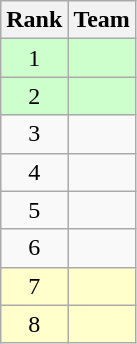<table class=wikitable style="text-align: center;">
<tr>
<th>Rank</th>
<th>Team</th>
</tr>
<tr style="background: #CCFFCC;">
<td>1</td>
<td style="text-align: left;"><strong></strong></td>
</tr>
<tr style="background: #CCFFCC;">
<td>2</td>
<td style="text-align: left;"><strong></strong></td>
</tr>
<tr>
<td>3</td>
<td style="text-align: left;"></td>
</tr>
<tr>
<td>4</td>
<td style="text-align: left;"></td>
</tr>
<tr>
<td>5</td>
<td style="text-align: left;"></td>
</tr>
<tr>
<td>6</td>
<td style="text-align: left;"></td>
</tr>
<tr style="background: #FFFFCC;">
<td>7</td>
<td style="text-align: left;"></td>
</tr>
<tr style="background: #FFFFCC;">
<td>8</td>
<td style="text-align: left;"></td>
</tr>
</table>
